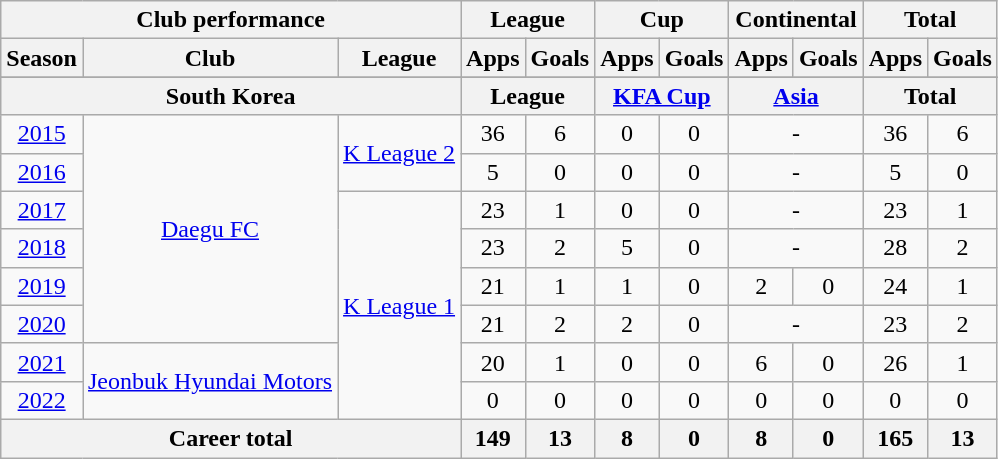<table class="wikitable" style="text-align:center">
<tr>
<th colspan=3>Club performance</th>
<th colspan=2>League</th>
<th colspan=2>Cup</th>
<th colspan=2>Continental</th>
<th colspan=2>Total</th>
</tr>
<tr>
<th>Season</th>
<th>Club</th>
<th>League</th>
<th>Apps</th>
<th>Goals</th>
<th>Apps</th>
<th>Goals</th>
<th>Apps</th>
<th>Goals</th>
<th>Apps</th>
<th>Goals</th>
</tr>
<tr>
</tr>
<tr>
<th colspan=3>South Korea</th>
<th colspan=2>League</th>
<th colspan=2><a href='#'>KFA Cup</a></th>
<th colspan=2><a href='#'>Asia</a></th>
<th colspan=2>Total</th>
</tr>
<tr>
<td><a href='#'>2015</a></td>
<td rowspan="6"><a href='#'>Daegu FC</a></td>
<td rowspan="2"><a href='#'>K League 2</a></td>
<td>36</td>
<td>6</td>
<td>0</td>
<td>0</td>
<td colspan="2">-</td>
<td>36</td>
<td>6</td>
</tr>
<tr>
<td><a href='#'>2016</a></td>
<td>5</td>
<td>0</td>
<td>0</td>
<td>0</td>
<td colspan="2">-</td>
<td>5</td>
<td>0</td>
</tr>
<tr>
<td><a href='#'>2017</a></td>
<td rowspan="6"><a href='#'>K League 1</a></td>
<td>23</td>
<td>1</td>
<td>0</td>
<td>0</td>
<td colspan="2">-</td>
<td>23</td>
<td>1</td>
</tr>
<tr>
<td><a href='#'>2018</a></td>
<td>23</td>
<td>2</td>
<td>5</td>
<td>0</td>
<td colspan="2">-</td>
<td>28</td>
<td>2</td>
</tr>
<tr>
<td><a href='#'>2019</a></td>
<td>21</td>
<td>1</td>
<td>1</td>
<td>0</td>
<td>2</td>
<td>0</td>
<td>24</td>
<td>1</td>
</tr>
<tr>
<td><a href='#'>2020</a></td>
<td>21</td>
<td>2</td>
<td>2</td>
<td>0</td>
<td colspan="2">-</td>
<td>23</td>
<td>2</td>
</tr>
<tr>
<td><a href='#'>2021</a></td>
<td rowspan="2"><a href='#'>Jeonbuk Hyundai Motors</a></td>
<td>20</td>
<td>1</td>
<td>0</td>
<td>0</td>
<td>6</td>
<td>0</td>
<td>26</td>
<td>1</td>
</tr>
<tr>
<td><a href='#'>2022</a></td>
<td>0</td>
<td>0</td>
<td>0</td>
<td>0</td>
<td>0</td>
<td>0</td>
<td>0</td>
<td>0</td>
</tr>
<tr>
<th colspan=3>Career total</th>
<th>149</th>
<th>13</th>
<th>8</th>
<th>0</th>
<th>8</th>
<th>0</th>
<th>165</th>
<th>13</th>
</tr>
</table>
